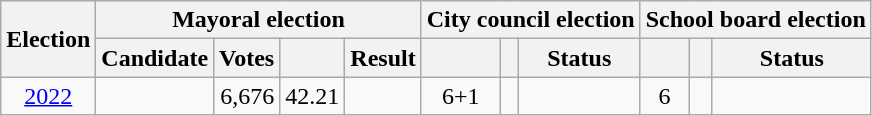<table class="wikitable sortable" style="text-align:center;">
<tr>
<th rowspan="2">Election</th>
<th colspan="4">Mayoral election</th>
<th colspan="3">City council election</th>
<th colspan="3">School board election</th>
</tr>
<tr>
<th>Candidate</th>
<th>Votes</th>
<th></th>
<th>Result</th>
<th></th>
<th></th>
<th>Status</th>
<th></th>
<th></th>
<th>Status</th>
</tr>
<tr>
<td><a href='#'>2022</a></td>
<td style="text-align:left;"></td>
<td style="text-align:right;">6,676</td>
<td>42.21</td>
<td></td>
<td>6+1</td>
<td></td>
<td></td>
<td>6</td>
<td></td>
<td></td>
</tr>
</table>
